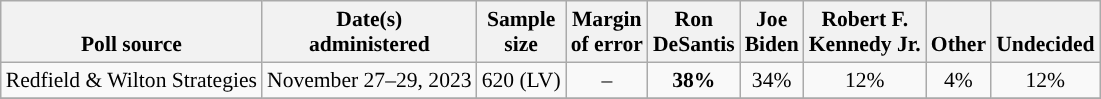<table class="wikitable sortable mw-datatable" style="font-size:90%;text-align:center;line-height:17px">
<tr valign=bottom>
<th>Poll source</th>
<th>Date(s)<br>administered</th>
<th>Sample<br>size</th>
<th>Margin<br>of error</th>
<th class="unsortable">Ron<br>DeSantis<br></th>
<th class="unsortable">Joe<br>Biden<br></th>
<th class="unsortable">Robert F.<br>Kennedy Jr.<br></th>
<th class="unsortable">Other</th>
<th class="unsortable">Undecided</th>
</tr>
<tr>
<td style="text-align:left;">Redfield & Wilton Strategies</td>
<td data-sort-value="2023-12-05">November 27–29, 2023</td>
<td>620 (LV)</td>
<td>–</td>
<td style="background-color:"><strong>38%</strong></td>
<td>34%</td>
<td>12%</td>
<td>4%</td>
<td>12%</td>
</tr>
<tr>
</tr>
</table>
